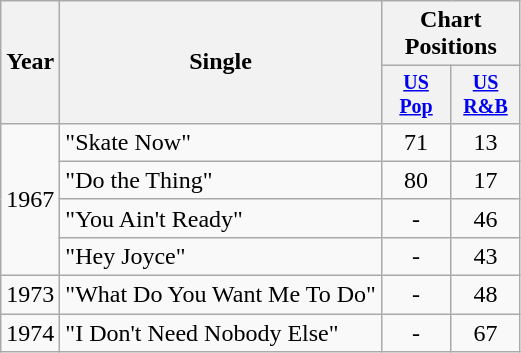<table class="wikitable" style="text-align:center;">
<tr>
<th rowspan="2">Year</th>
<th rowspan="2">Single</th>
<th colspan="2">Chart Positions</th>
</tr>
<tr style="font-size:smaller;">
<th width="40"><a href='#'>US Pop</a></th>
<th width="40"><a href='#'>US<br>R&B</a></th>
</tr>
<tr>
<td rowspan="4">1967</td>
<td align="left">"Skate Now"</td>
<td>71</td>
<td>13</td>
</tr>
<tr>
<td align="left">"Do the Thing"</td>
<td>80</td>
<td>17</td>
</tr>
<tr>
<td align="left">"You Ain't Ready"</td>
<td>-</td>
<td>46</td>
</tr>
<tr>
<td align="left">"Hey Joyce"</td>
<td>-</td>
<td>43</td>
</tr>
<tr>
<td>1973</td>
<td align="left">"What Do You Want Me To Do"</td>
<td>-</td>
<td>48</td>
</tr>
<tr>
<td>1974</td>
<td align="left">"I Don't Need Nobody Else"</td>
<td>-</td>
<td>67</td>
</tr>
</table>
